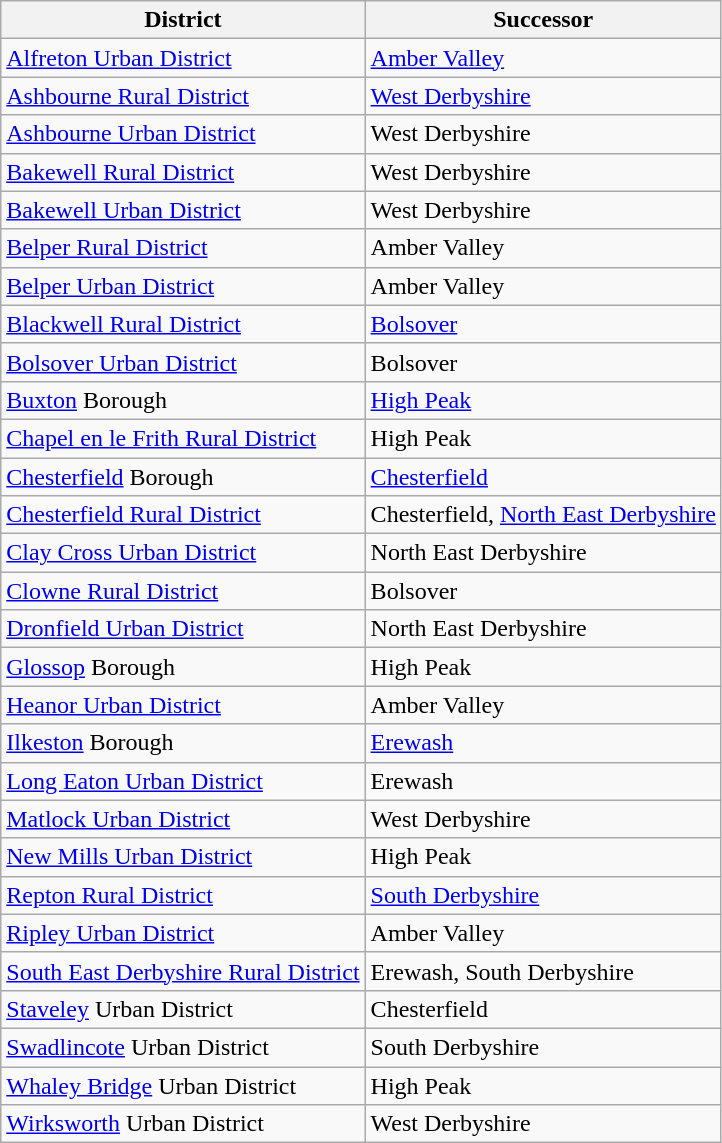<table class="wikitable">
<tr>
<th>District</th>
<th>Successor</th>
</tr>
<tr>
<td><a href='#'>Alfreton Urban District</a></td>
<td><a href='#'>Amber Valley</a></td>
</tr>
<tr>
<td><a href='#'>Ashbourne Rural District</a></td>
<td><a href='#'>West Derbyshire</a></td>
</tr>
<tr>
<td><a href='#'>Ashbourne Urban District</a></td>
<td>West Derbyshire</td>
</tr>
<tr>
<td><a href='#'>Bakewell Rural District</a></td>
<td>West Derbyshire</td>
</tr>
<tr>
<td><a href='#'>Bakewell Urban District</a></td>
<td>West Derbyshire</td>
</tr>
<tr>
<td><a href='#'>Belper Rural District</a></td>
<td>Amber Valley</td>
</tr>
<tr>
<td><a href='#'>Belper Urban District</a></td>
<td>Amber Valley</td>
</tr>
<tr>
<td><a href='#'>Blackwell Rural District</a></td>
<td><a href='#'>Bolsover</a></td>
</tr>
<tr>
<td><a href='#'>Bolsover Urban District</a></td>
<td>Bolsover</td>
</tr>
<tr>
<td><a href='#'>Buxton</a> Borough</td>
<td><a href='#'>High Peak</a></td>
</tr>
<tr>
<td><a href='#'>Chapel en le Frith Rural District</a></td>
<td>High Peak</td>
</tr>
<tr>
<td><a href='#'>Chesterfield</a> Borough</td>
<td><a href='#'>Chesterfield</a></td>
</tr>
<tr>
<td><a href='#'>Chesterfield Rural District</a></td>
<td>Chesterfield, <a href='#'>North East Derbyshire</a></td>
</tr>
<tr>
<td><a href='#'>Clay Cross Urban District</a></td>
<td>North East Derbyshire</td>
</tr>
<tr>
<td><a href='#'>Clowne Rural District</a></td>
<td>Bolsover</td>
</tr>
<tr>
<td><a href='#'>Dronfield Urban District</a></td>
<td>North East Derbyshire</td>
</tr>
<tr>
<td><a href='#'>Glossop</a> Borough</td>
<td>High Peak</td>
</tr>
<tr>
<td><a href='#'>Heanor Urban District</a></td>
<td>Amber Valley</td>
</tr>
<tr>
<td><a href='#'>Ilkeston</a> Borough</td>
<td><a href='#'>Erewash</a></td>
</tr>
<tr>
<td><a href='#'>Long Eaton Urban District</a></td>
<td>Erewash</td>
</tr>
<tr>
<td><a href='#'>Matlock Urban District</a></td>
<td>West Derbyshire</td>
</tr>
<tr>
<td><a href='#'>New Mills Urban District</a></td>
<td>High Peak</td>
</tr>
<tr>
<td><a href='#'>Repton Rural District</a></td>
<td><a href='#'>South Derbyshire</a></td>
</tr>
<tr>
<td><a href='#'>Ripley Urban District</a></td>
<td>Amber Valley</td>
</tr>
<tr>
<td><a href='#'>South East Derbyshire Rural District</a></td>
<td>Erewash, South Derbyshire</td>
</tr>
<tr>
<td><a href='#'>Staveley</a> Urban District</td>
<td>Chesterfield</td>
</tr>
<tr>
<td><a href='#'>Swadlincote</a> Urban District</td>
<td>South Derbyshire</td>
</tr>
<tr>
<td><a href='#'>Whaley Bridge</a> Urban District</td>
<td>High Peak</td>
</tr>
<tr>
<td><a href='#'>Wirksworth</a> Urban District</td>
<td>West Derbyshire</td>
</tr>
</table>
